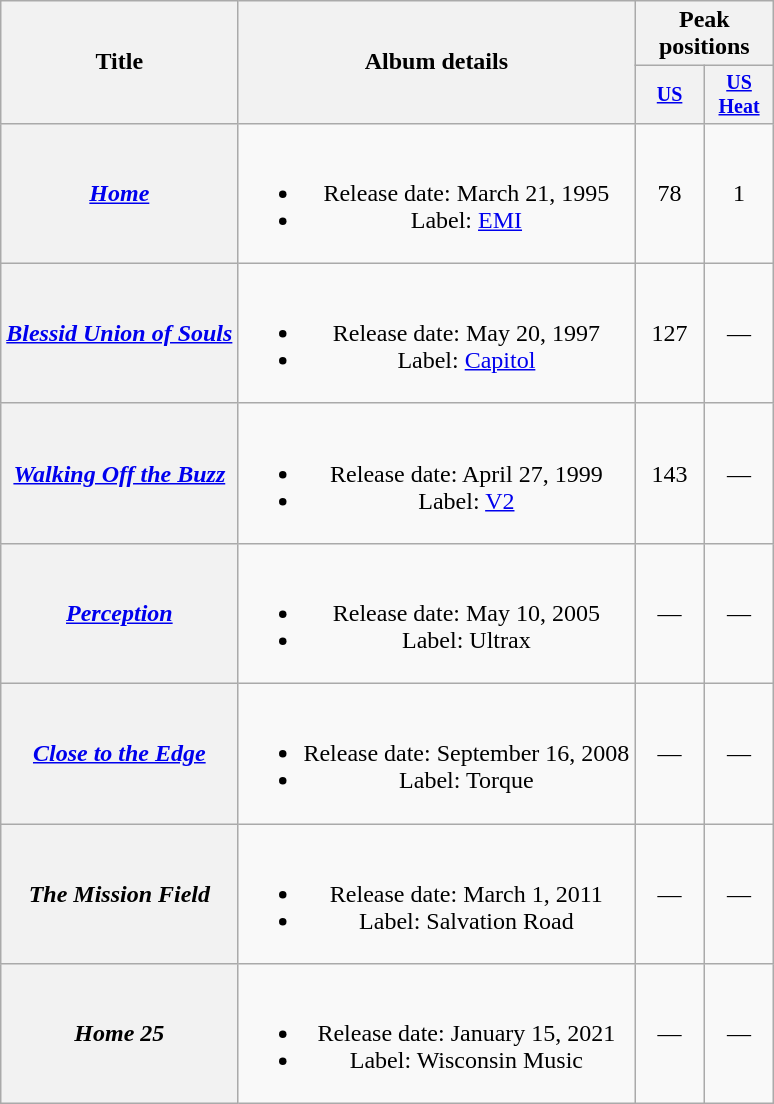<table class="wikitable plainrowheaders" style="text-align:center;">
<tr>
<th rowspan="2">Title</th>
<th rowspan="2">Album details</th>
<th colspan="2">Peak positions</th>
</tr>
<tr style="font-size:smaller;">
<th width="40"><a href='#'>US</a><br></th>
<th width="40"><a href='#'>US Heat</a><br></th>
</tr>
<tr>
<th scope="row"><em><a href='#'>Home</a></em></th>
<td><br><ul><li>Release date: March 21, 1995</li><li>Label: <a href='#'>EMI</a></li></ul></td>
<td>78</td>
<td>1</td>
</tr>
<tr>
<th scope="row"><em><a href='#'>Blessid Union of Souls</a></em></th>
<td><br><ul><li>Release date: May 20, 1997</li><li>Label: <a href='#'>Capitol</a></li></ul></td>
<td>127</td>
<td>—</td>
</tr>
<tr>
<th scope="row"><em><a href='#'>Walking Off the Buzz</a></em></th>
<td><br><ul><li>Release date: April 27, 1999</li><li>Label: <a href='#'>V2</a></li></ul></td>
<td>143</td>
<td>—</td>
</tr>
<tr>
<th scope="row"><em><a href='#'>Perception</a></em></th>
<td><br><ul><li>Release date: May 10, 2005</li><li>Label: Ultrax</li></ul></td>
<td>—</td>
<td>—</td>
</tr>
<tr>
<th scope="row"><em><a href='#'>Close to the Edge</a></em></th>
<td><br><ul><li>Release date: September 16, 2008</li><li>Label: Torque</li></ul></td>
<td>—</td>
<td>—</td>
</tr>
<tr>
<th scope="row"><em>The Mission Field</em></th>
<td><br><ul><li>Release date: March 1, 2011</li><li>Label: Salvation Road</li></ul></td>
<td>—</td>
<td>—</td>
</tr>
<tr>
<th scope="row"><em>Home 25</em></th>
<td><br><ul><li>Release date: January 15, 2021</li><li>Label: Wisconsin Music</li></ul></td>
<td>—</td>
<td>—</td>
</tr>
</table>
